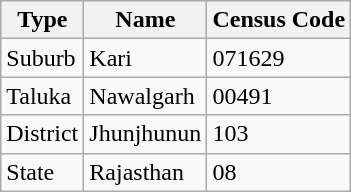<table class="wikitable">
<tr>
<th>Type</th>
<th>Name</th>
<th>Census Code</th>
</tr>
<tr>
<td>Suburb</td>
<td>Kari</td>
<td>071629</td>
</tr>
<tr>
<td>Taluka</td>
<td>Nawalgarh</td>
<td>00491</td>
</tr>
<tr>
<td>District</td>
<td>Jhunjhunun</td>
<td>103</td>
</tr>
<tr>
<td>State</td>
<td>Rajasthan</td>
<td>08</td>
</tr>
</table>
